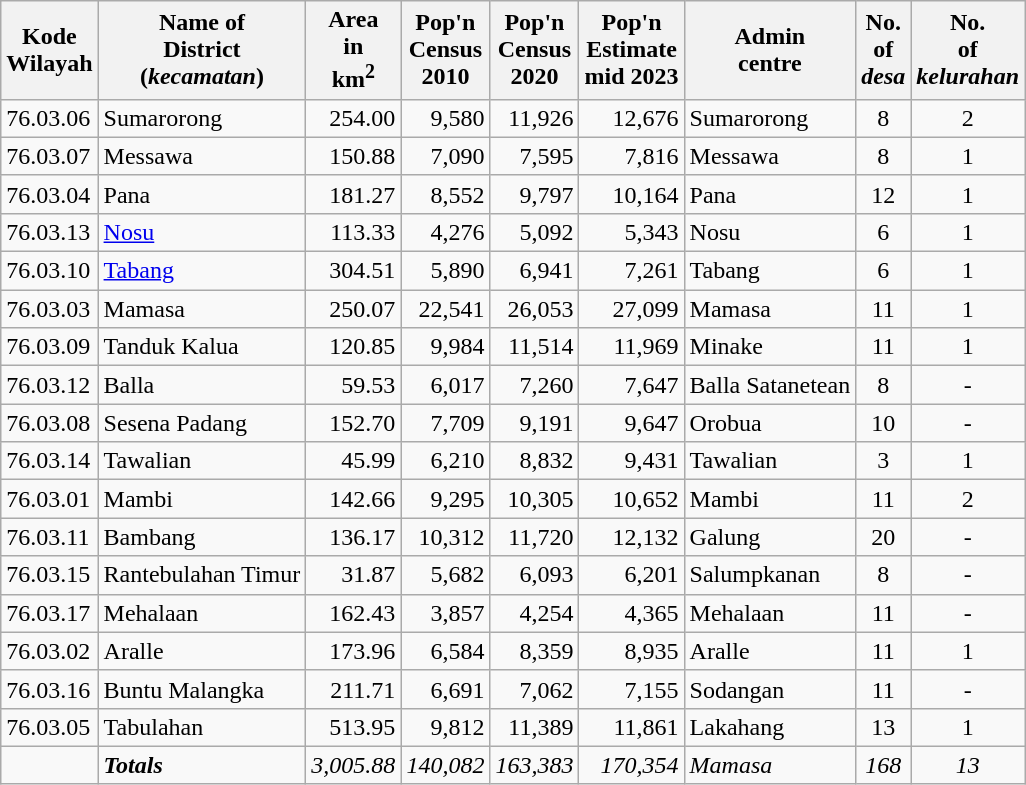<table class="sortable wikitable">
<tr>
<th>Kode <br>Wilayah</th>
<th>Name of<br>District<br>(<em>kecamatan</em>)</th>
<th>Area <br> in<br> km<sup>2</sup></th>
<th>Pop'n<br>Census<br>2010</th>
<th>Pop'n<br>Census<br>2020</th>
<th>Pop'n<br>Estimate<br>mid 2023</th>
<th>Admin<br>centre</th>
<th>No.<br>of<br><em>desa</em></th>
<th>No.<br>of<br><em>kelurahan</em></th>
</tr>
<tr>
<td>76.03.06</td>
<td>Sumarorong</td>
<td align="right">254.00</td>
<td align="right">9,580</td>
<td align="right">11,926</td>
<td align="right">12,676</td>
<td>Sumarorong</td>
<td align="center">8</td>
<td align="center">2</td>
</tr>
<tr>
<td>76.03.07</td>
<td>Messawa</td>
<td align="right">150.88</td>
<td align="right">7,090</td>
<td align="right">7,595</td>
<td align="right">7,816</td>
<td>Messawa</td>
<td align="center">8</td>
<td align="center">1</td>
</tr>
<tr>
<td>76.03.04</td>
<td>Pana</td>
<td align="right">181.27</td>
<td align="right">8,552</td>
<td align="right">9,797</td>
<td align="right">10,164</td>
<td>Pana</td>
<td align="center">12</td>
<td align="center">1</td>
</tr>
<tr>
<td>76.03.13</td>
<td><a href='#'>Nosu</a></td>
<td align="right">113.33</td>
<td align="right">4,276</td>
<td align="right">5,092</td>
<td align="right">5,343</td>
<td>Nosu</td>
<td align="center">6</td>
<td align="center">1</td>
</tr>
<tr>
<td>76.03.10</td>
<td><a href='#'>Tabang</a></td>
<td align="right">304.51</td>
<td align="right">5,890</td>
<td align="right">6,941</td>
<td align="right">7,261</td>
<td>Tabang</td>
<td align="center">6</td>
<td align="center">1</td>
</tr>
<tr>
<td>76.03.03</td>
<td>Mamasa</td>
<td align="right">250.07</td>
<td align="right">22,541</td>
<td align="right">26,053</td>
<td align="right">27,099</td>
<td>Mamasa</td>
<td align="center">11</td>
<td align="center">1</td>
</tr>
<tr>
<td>76.03.09</td>
<td>Tanduk Kalua</td>
<td align="right">120.85</td>
<td align="right">9,984</td>
<td align="right">11,514</td>
<td align="right">11,969</td>
<td>Minake</td>
<td align="center">11</td>
<td align="center">1</td>
</tr>
<tr>
<td>76.03.12</td>
<td>Balla</td>
<td align="right">59.53</td>
<td align="right">6,017</td>
<td align="right">7,260</td>
<td align="right">7,647</td>
<td>Balla Satanetean</td>
<td align="center">8</td>
<td align="center">-</td>
</tr>
<tr>
<td>76.03.08</td>
<td>Sesena Padang</td>
<td align="right">152.70</td>
<td align="right">7,709</td>
<td align="right">9,191</td>
<td align="right">9,647</td>
<td>Orobua</td>
<td align="center">10</td>
<td align="center">-</td>
</tr>
<tr>
<td>76.03.14</td>
<td>Tawalian</td>
<td align="right">45.99</td>
<td align="right">6,210</td>
<td align="right">8,832</td>
<td align="right">9,431</td>
<td>Tawalian</td>
<td align="center">3</td>
<td align="center">1</td>
</tr>
<tr>
<td>76.03.01</td>
<td>Mambi</td>
<td align="right">142.66</td>
<td align="right">9,295</td>
<td align="right">10,305</td>
<td align="right">10,652</td>
<td>Mambi</td>
<td align="center">11</td>
<td align="center">2</td>
</tr>
<tr>
<td>76.03.11</td>
<td>Bambang</td>
<td align="right">136.17</td>
<td align="right">10,312</td>
<td align="right">11,720</td>
<td align="right">12,132</td>
<td>Galung</td>
<td align="center">20</td>
<td align="center">-</td>
</tr>
<tr>
<td>76.03.15</td>
<td>Rantebulahan Timur</td>
<td align="right">31.87</td>
<td align="right">5,682</td>
<td align="right">6,093</td>
<td align="right">6,201</td>
<td>Salumpkanan</td>
<td align="center">8</td>
<td align="center">-</td>
</tr>
<tr>
<td>76.03.17</td>
<td>Mehalaan</td>
<td align="right">162.43</td>
<td align="right">3,857</td>
<td align="right">4,254</td>
<td align="right">4,365</td>
<td>Mehalaan</td>
<td align="center">11</td>
<td align="center">-</td>
</tr>
<tr>
<td>76.03.02</td>
<td>Aralle</td>
<td align="right">173.96</td>
<td align="right">6,584</td>
<td align="right">8,359</td>
<td align="right">8,935</td>
<td>Aralle</td>
<td align="center">11</td>
<td align="center">1</td>
</tr>
<tr>
<td>76.03.16</td>
<td>Buntu Malangka</td>
<td align="right">211.71</td>
<td align="right">6,691</td>
<td align="right">7,062</td>
<td align="right">7,155</td>
<td>Sodangan</td>
<td align="center">11</td>
<td align="center">-</td>
</tr>
<tr>
<td>76.03.05</td>
<td>Tabulahan</td>
<td align="right">513.95</td>
<td align="right">9,812</td>
<td align="right">11,389</td>
<td align="right">11,861</td>
<td>Lakahang</td>
<td align="center">13</td>
<td align="center">1</td>
</tr>
<tr>
<td></td>
<td><strong><em>Totals</em></strong></td>
<td align="right"><em>3,005.88</em></td>
<td align="right"><em>140,082</em></td>
<td align="right"><em>163,383</em></td>
<td align="right"><em>170,354</em></td>
<td><em>Mamasa</em></td>
<td align="center"><em>168</em></td>
<td align="center"><em>13</em></td>
</tr>
</table>
